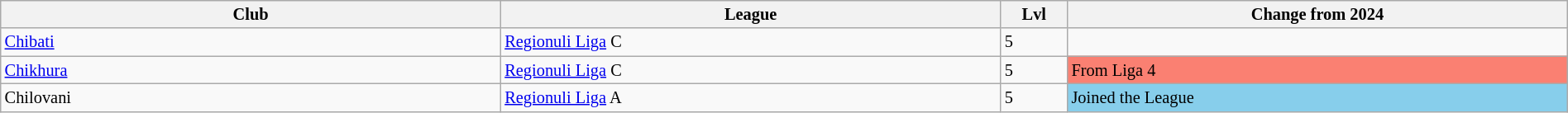<table class="wikitable sortable" width=100% style="font-size:85%">
<tr>
<th width=10%>Club</th>
<th width=10%>League</th>
<th width=1%>Lvl</th>
<th width=10%>Change from 2024</th>
</tr>
<tr>
<td><a href='#'>Chibati</a></td>
<td><a href='#'>Regionuli Liga</a> C</td>
<td>5</td>
<td></td>
</tr>
<tr>
<td><a href='#'>Chikhura</a></td>
<td><a href='#'>Regionuli Liga</a> C</td>
<td>5</td>
<td style="background:salmon">From Liga 4</td>
</tr>
<tr>
<td>Chilovani</td>
<td><a href='#'>Regionuli Liga</a> A</td>
<td>5</td>
<td style="background:skyblue">Joined the League</td>
</tr>
</table>
